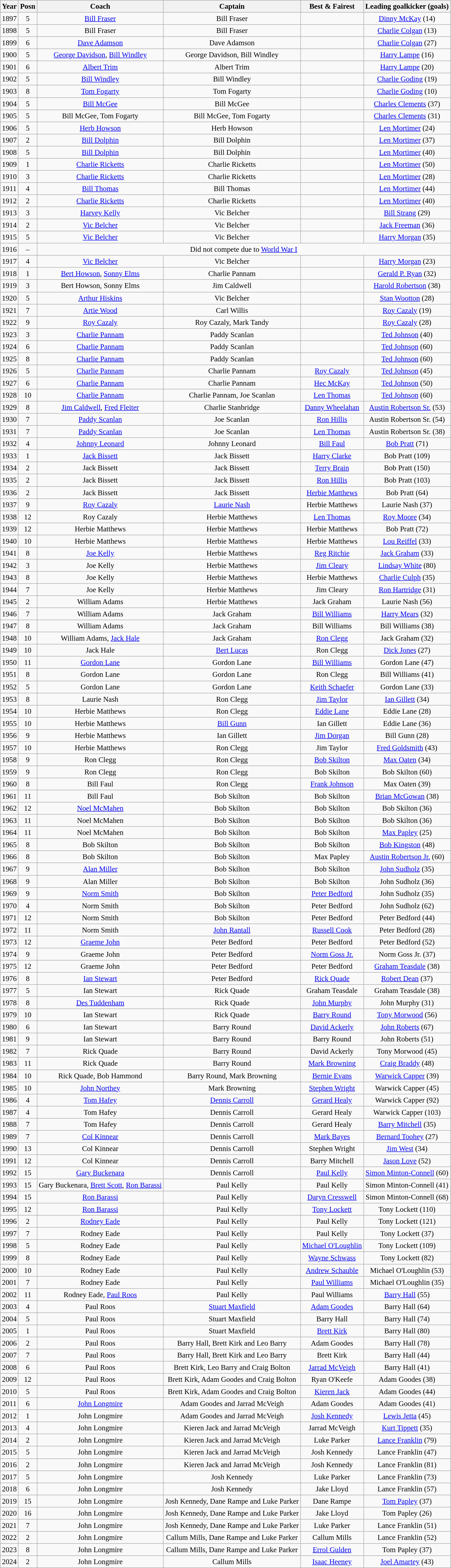<table class="wikitable" style="font-size: 95%;">
<tr>
<th>Year</th>
<th>Posn</th>
<th>Coach</th>
<th>Captain</th>
<th>Best & Fairest</th>
<th>Leading goalkicker (goals)</th>
</tr>
<tr valign="top">
<td align=center>1897</td>
<td align=center>5</td>
<td align=center><a href='#'>Bill Fraser</a></td>
<td align=center>Bill Fraser</td>
<td align=center></td>
<td align=center><a href='#'>Dinny McKay</a> (14)</td>
</tr>
<tr>
<td align=center>1898</td>
<td align=center>5</td>
<td align=center>Bill Fraser</td>
<td align=center>Bill Fraser</td>
<td align=center></td>
<td align=center><a href='#'>Charlie Colgan</a> (13)</td>
</tr>
<tr>
<td align=center>1899</td>
<td align=center>6</td>
<td align=center><a href='#'>Dave Adamson</a></td>
<td align=center>Dave Adamson</td>
<td align=center></td>
<td align=center><a href='#'>Charlie Colgan</a> (27)</td>
</tr>
<tr>
<td align=center>1900</td>
<td align=center>5</td>
<td align=center><a href='#'>George Davidson</a>, <a href='#'>Bill Windley</a></td>
<td align=center>George Davidson, Bill Windley</td>
<td align=center></td>
<td align=center><a href='#'>Harry Lampe</a> (16)</td>
</tr>
<tr>
<td align=center>1901</td>
<td align=center>6</td>
<td align=center><a href='#'>Albert Trim</a></td>
<td align=center>Albert Trim</td>
<td align=center></td>
<td align=center><a href='#'>Harry Lampe</a> (20)</td>
</tr>
<tr>
<td align=center>1902</td>
<td align=center>5</td>
<td align=center><a href='#'>Bill Windley</a></td>
<td align=center>Bill Windley</td>
<td align=center></td>
<td align=center><a href='#'>Charlie Goding</a> (19)</td>
</tr>
<tr>
<td align=center>1903</td>
<td align=center>8</td>
<td align=center><a href='#'>Tom Fogarty</a></td>
<td align=center>Tom Fogarty</td>
<td align=center></td>
<td align=center><a href='#'>Charlie Goding</a> (10)</td>
</tr>
<tr>
<td align=center>1904</td>
<td align=center>5</td>
<td align=center><a href='#'>Bill McGee</a></td>
<td align=center>Bill McGee</td>
<td align=center></td>
<td align=center><a href='#'>Charles Clements</a> (37)</td>
</tr>
<tr>
<td align=center>1905</td>
<td align=center>5</td>
<td align=center>Bill McGee, Tom Fogarty</td>
<td align=center>Bill McGee, Tom Fogarty</td>
<td align=center></td>
<td align=center><a href='#'>Charles Clements</a> (31)</td>
</tr>
<tr>
<td align=center>1906</td>
<td align=center>5</td>
<td align=center><a href='#'>Herb Howson</a></td>
<td align=center>Herb Howson</td>
<td align=center></td>
<td align=center><a href='#'>Len Mortimer</a> (24)</td>
</tr>
<tr>
<td align=center>1907</td>
<td align=center>2</td>
<td align=center><a href='#'>Bill Dolphin</a></td>
<td align=center>Bill Dolphin</td>
<td align=center></td>
<td align=center><a href='#'>Len Mortimer</a> (37)</td>
</tr>
<tr>
<td align=center>1908</td>
<td align=center>5</td>
<td align=center><a href='#'>Bill Dolphin</a></td>
<td align=center>Bill Dolphin</td>
<td align=center></td>
<td align=center><a href='#'>Len Mortimer</a> (40)</td>
</tr>
<tr>
<td align=center>1909</td>
<td align=center>1</td>
<td align=center><a href='#'>Charlie Ricketts</a></td>
<td align=center>Charlie Ricketts</td>
<td align=center></td>
<td align=center><a href='#'>Len Mortimer</a> (50)</td>
</tr>
<tr>
<td align=center>1910</td>
<td align=center>3</td>
<td align=center><a href='#'>Charlie Ricketts</a></td>
<td align=center>Charlie Ricketts</td>
<td align=center></td>
<td align=center><a href='#'>Len Mortimer</a> (28)</td>
</tr>
<tr>
<td align=center>1911</td>
<td align=center>4</td>
<td align=center><a href='#'>Bill Thomas</a></td>
<td align=center>Bill Thomas</td>
<td align=center></td>
<td align=center><a href='#'>Len Mortimer</a> (44)</td>
</tr>
<tr>
<td align=center>1912</td>
<td align=center>2</td>
<td align=center><a href='#'>Charlie Ricketts</a></td>
<td align=center>Charlie Ricketts</td>
<td align=center></td>
<td align=center><a href='#'>Len Mortimer</a> (40)</td>
</tr>
<tr>
<td align=center>1913</td>
<td align=center>3</td>
<td align=center><a href='#'>Harvey Kelly</a></td>
<td align=center>Vic Belcher</td>
<td align=center></td>
<td align=center><a href='#'>Bill Strang</a> (29)</td>
</tr>
<tr>
<td align=center>1914</td>
<td align=center>2</td>
<td align=center><a href='#'>Vic Belcher</a></td>
<td align=center>Vic Belcher</td>
<td align=center></td>
<td align=center><a href='#'>Jack Freeman</a> (36)</td>
</tr>
<tr>
<td align=center>1915</td>
<td align=center>5</td>
<td align=center><a href='#'>Vic Belcher</a></td>
<td align=center>Vic Belcher</td>
<td align=center></td>
<td align=center><a href='#'>Harry Morgan</a> (35)</td>
</tr>
<tr>
<td align=center>1916</td>
<td align=center>–</td>
<td align=center colspan=4>Did not compete due to <a href='#'>World War I</a></td>
</tr>
<tr>
<td align=center>1917</td>
<td align=center>4</td>
<td align=center><a href='#'>Vic Belcher</a></td>
<td align=center>Vic Belcher</td>
<td align=center></td>
<td align=center><a href='#'>Harry Morgan</a> (23)</td>
</tr>
<tr>
<td align=center>1918</td>
<td align=center>1</td>
<td align=center><a href='#'>Bert Howson</a>, <a href='#'>Sonny Elms</a></td>
<td align=center>Charlie Pannam</td>
<td align=center></td>
<td align=center><a href='#'>Gerald P. Ryan</a> (32)</td>
</tr>
<tr>
<td align=center>1919</td>
<td align=center>3</td>
<td align=center>Bert Howson, Sonny Elms</td>
<td align=center>Jim Caldwell</td>
<td align=center></td>
<td align=center><a href='#'>Harold Robertson</a> (38)</td>
</tr>
<tr>
<td align=center>1920</td>
<td align=center>5</td>
<td align=center><a href='#'>Arthur Hiskins</a></td>
<td align=center>Vic Belcher</td>
<td align=center></td>
<td align=center><a href='#'>Stan Wootton</a> (28)</td>
</tr>
<tr>
<td align=center>1921</td>
<td align=center>7</td>
<td align=center><a href='#'>Artie Wood</a></td>
<td align=center>Carl Willis</td>
<td align=center></td>
<td align=center><a href='#'>Roy Cazaly</a> (19)</td>
</tr>
<tr>
<td align=center>1922</td>
<td align=center>9</td>
<td align=center><a href='#'>Roy Cazaly</a></td>
<td align=center>Roy Cazaly, Mark Tandy</td>
<td align=center></td>
<td align=center><a href='#'>Roy Cazaly</a> (28)</td>
</tr>
<tr>
<td align=center>1923</td>
<td align=center>3</td>
<td align=center><a href='#'>Charlie Pannam</a></td>
<td align=center>Paddy Scanlan</td>
<td align=center></td>
<td align=center><a href='#'>Ted Johnson</a> (40)</td>
</tr>
<tr>
<td align=center>1924</td>
<td align=center>6</td>
<td align=center><a href='#'>Charlie Pannam</a></td>
<td align=center>Paddy Scanlan</td>
<td align=center></td>
<td align=center><a href='#'>Ted Johnson</a> (60)</td>
</tr>
<tr>
<td align=center>1925</td>
<td align=center>8</td>
<td align=center><a href='#'>Charlie Pannam</a></td>
<td align=center>Paddy Scanlan</td>
<td align=center></td>
<td align=center><a href='#'>Ted Johnson</a> (60)</td>
</tr>
<tr>
<td align=center>1926</td>
<td align=center>5</td>
<td align=center><a href='#'>Charlie Pannam</a></td>
<td align=center>Charlie Pannam</td>
<td align=center><a href='#'>Roy Cazaly</a></td>
<td align=center><a href='#'>Ted Johnson</a> (45)</td>
</tr>
<tr>
<td align=center>1927</td>
<td align=center>6</td>
<td align=center><a href='#'>Charlie Pannam</a></td>
<td align=center>Charlie Pannam</td>
<td align=center><a href='#'>Hec McKay</a></td>
<td align=center><a href='#'>Ted Johnson</a> (50)</td>
</tr>
<tr>
<td align=center>1928</td>
<td align=center>10</td>
<td align=center><a href='#'>Charlie Pannam</a></td>
<td align=center>Charlie Pannam, Joe Scanlan</td>
<td align=center><a href='#'>Len Thomas</a></td>
<td align=center><a href='#'>Ted Johnson</a> (60)</td>
</tr>
<tr>
<td align=center>1929</td>
<td align=center>8</td>
<td align=center><a href='#'>Jim Caldwell</a>, <a href='#'>Fred Fleiter</a></td>
<td align=center>Charlie Stanbridge</td>
<td align=center><a href='#'>Danny Wheelahan</a></td>
<td align=center><a href='#'>Austin Robertson Sr.</a> (53)</td>
</tr>
<tr>
<td align=center>1930</td>
<td align=center>7</td>
<td align=center><a href='#'>Paddy Scanlan</a></td>
<td align=center>Joe Scanlan</td>
<td align=center><a href='#'>Ron Hillis</a></td>
<td align=center>Austin Robertson Sr. (54)</td>
</tr>
<tr>
<td align=center>1931</td>
<td align=center>7</td>
<td align=center><a href='#'>Paddy Scanlan</a></td>
<td align=center>Joe Scanlan</td>
<td align=center><a href='#'>Len Thomas</a></td>
<td align=center>Austin Robertson Sr. (38)</td>
</tr>
<tr>
<td align=center>1932</td>
<td align=center>4</td>
<td align=center><a href='#'>Johnny Leonard</a></td>
<td align=center>Johnny Leonard</td>
<td align=center><a href='#'>Bill Faul</a></td>
<td align=center><a href='#'>Bob Pratt</a> (71)</td>
</tr>
<tr>
<td align=center>1933</td>
<td align=center>1</td>
<td align=center><a href='#'>Jack Bissett</a></td>
<td align=center>Jack Bissett</td>
<td align=center><a href='#'>Harry Clarke</a></td>
<td align=center>Bob Pratt (109)</td>
</tr>
<tr>
<td align=center>1934</td>
<td align=center>2</td>
<td align=center>Jack Bissett</td>
<td align=center>Jack Bissett</td>
<td align=center><a href='#'>Terry Brain</a></td>
<td align=center>Bob Pratt (150)</td>
</tr>
<tr>
<td align=center>1935</td>
<td align=center>2</td>
<td align=center>Jack Bissett</td>
<td align=center>Jack Bissett</td>
<td align=center><a href='#'>Ron Hillis</a></td>
<td align=center>Bob Pratt (103)</td>
</tr>
<tr>
<td align=center>1936</td>
<td align=center>2</td>
<td align=center>Jack Bissett</td>
<td align=center>Jack Bissett</td>
<td align=center><a href='#'>Herbie Matthews</a></td>
<td align=center>Bob Pratt (64)</td>
</tr>
<tr>
<td align=center>1937</td>
<td align=center>9</td>
<td align=center><a href='#'>Roy Cazaly</a></td>
<td align=center><a href='#'>Laurie Nash</a></td>
<td align=center>Herbie Matthews</td>
<td align=center>Laurie Nash (37)</td>
</tr>
<tr>
<td align=center>1938</td>
<td align=center>12</td>
<td align=center>Roy Cazaly</td>
<td align=center>Herbie Matthews</td>
<td align=center><a href='#'>Len Thomas</a></td>
<td align=center><a href='#'>Roy Moore</a> (34)</td>
</tr>
<tr>
<td align=center>1939</td>
<td align=center>12</td>
<td align=center>Herbie Matthews</td>
<td align=center>Herbie Matthews</td>
<td align=center>Herbie Matthews</td>
<td align=center>Bob Pratt (72)</td>
</tr>
<tr>
<td align=center>1940</td>
<td align=center>10</td>
<td align=center>Herbie Matthews</td>
<td align=center>Herbie Matthews</td>
<td align=center>Herbie Matthews</td>
<td align=center><a href='#'>Lou Reiffel</a> (33)</td>
</tr>
<tr>
<td align=center>1941</td>
<td align=center>8</td>
<td align=center><a href='#'>Joe Kelly</a></td>
<td align=center>Herbie Matthews</td>
<td align=center><a href='#'>Reg Ritchie</a></td>
<td align=center><a href='#'>Jack Graham</a> (33)</td>
</tr>
<tr>
<td align=center>1942</td>
<td align=center>3</td>
<td align=center>Joe Kelly</td>
<td align=center>Herbie Matthews</td>
<td align=center><a href='#'>Jim Cleary</a></td>
<td align=center><a href='#'>Lindsay White</a> (80)</td>
</tr>
<tr>
<td align=center>1943</td>
<td align=center>8</td>
<td align=center>Joe Kelly</td>
<td align=center>Herbie Matthews</td>
<td align=center>Herbie Matthews</td>
<td align=center><a href='#'>Charlie Culph</a> (35)</td>
</tr>
<tr>
<td align=center>1944</td>
<td align=center>7</td>
<td align=center>Joe Kelly</td>
<td align=center>Herbie Matthews</td>
<td align=center>Jim Cleary</td>
<td align=center><a href='#'>Ron Hartridge</a> (31)</td>
</tr>
<tr>
<td align=center>1945</td>
<td align=center>2</td>
<td align=center>William Adams</td>
<td align=center>Herbie Matthews</td>
<td align=center>Jack Graham</td>
<td align=center>Laurie Nash (56)</td>
</tr>
<tr>
<td align=center>1946</td>
<td align=center>7</td>
<td align=center>William Adams</td>
<td align=center>Jack Graham</td>
<td align=center><a href='#'>Bill Williams</a></td>
<td align=center><a href='#'>Harry Mears</a> (32)</td>
</tr>
<tr>
<td align=center>1947</td>
<td align=center>8</td>
<td align=center>William Adams</td>
<td align=center>Jack Graham</td>
<td align=center>Bill Williams</td>
<td align=center>Bill Williams (38)</td>
</tr>
<tr>
<td align=center>1948</td>
<td align=center>10</td>
<td align=center>William Adams, <a href='#'>Jack Hale</a></td>
<td align=center>Jack Graham</td>
<td align=center><a href='#'>Ron Clegg</a></td>
<td align=center>Jack Graham (32)</td>
</tr>
<tr>
<td align=center>1949</td>
<td align=center>10</td>
<td align=center>Jack Hale</td>
<td align=center><a href='#'>Bert Lucas</a></td>
<td align=center>Ron Clegg</td>
<td align=center><a href='#'>Dick Jones</a> (27)</td>
</tr>
<tr>
<td align=center>1950</td>
<td align=center>11</td>
<td align=center><a href='#'>Gordon Lane</a></td>
<td align=center>Gordon Lane</td>
<td align=center><a href='#'>Bill Williams</a></td>
<td align=center>Gordon Lane (47)</td>
</tr>
<tr>
<td align=center>1951</td>
<td align=center>8</td>
<td align=center>Gordon Lane</td>
<td align=center>Gordon Lane</td>
<td align=center>Ron Clegg</td>
<td align=center>Bill Williams (41)</td>
</tr>
<tr>
<td align=center>1952</td>
<td align=center>5</td>
<td align=center>Gordon Lane</td>
<td align=center>Gordon Lane</td>
<td align=center><a href='#'>Keith Schaefer</a></td>
<td align=center>Gordon Lane (33)</td>
</tr>
<tr>
<td align=center>1953</td>
<td align=center>8</td>
<td align=center>Laurie Nash</td>
<td align=center>Ron Clegg</td>
<td align=center><a href='#'>Jim Taylor</a></td>
<td align=center><a href='#'>Ian Gillett</a> (34)</td>
</tr>
<tr>
<td align=center>1954</td>
<td align=center>10</td>
<td align=center>Herbie Matthews</td>
<td align=center>Ron Clegg</td>
<td align=center><a href='#'>Eddie Lane</a></td>
<td align=center>Eddie Lane (28)</td>
</tr>
<tr>
<td align=center>1955</td>
<td align=center>10</td>
<td align=center>Herbie Matthews</td>
<td align=center><a href='#'>Bill Gunn</a></td>
<td align=center>Ian Gillett</td>
<td align=center>Eddie Lane (36)</td>
</tr>
<tr>
<td align=center>1956</td>
<td align=center>9</td>
<td align=center>Herbie Matthews</td>
<td align=center>Ian Gillett</td>
<td align=center><a href='#'>Jim Dorgan</a></td>
<td align=center>Bill Gunn (28)</td>
</tr>
<tr>
<td align=center>1957</td>
<td align=center>10</td>
<td align=center>Herbie Matthews</td>
<td align=center>Ron Clegg</td>
<td align=center>Jim Taylor</td>
<td align=center><a href='#'>Fred Goldsmith</a> (43)</td>
</tr>
<tr>
<td align=center>1958</td>
<td align=center>9</td>
<td align=center>Ron Clegg</td>
<td align=center>Ron Clegg</td>
<td align=center><a href='#'>Bob Skilton</a></td>
<td align=center><a href='#'>Max Oaten</a> (34)</td>
</tr>
<tr>
<td align=center>1959</td>
<td align=center>9</td>
<td align=center>Ron Clegg</td>
<td align=center>Ron Clegg</td>
<td align=center>Bob Skilton</td>
<td align=center>Bob Skilton (60)</td>
</tr>
<tr>
<td align=center>1960</td>
<td align=center>8</td>
<td align=center>Bill Faul</td>
<td align=center>Ron Clegg</td>
<td align=center><a href='#'>Frank Johnson</a></td>
<td align=center>Max Oaten (39)</td>
</tr>
<tr>
<td align=center>1961</td>
<td align=center>11</td>
<td align=center>Bill Faul</td>
<td align=center>Bob Skilton</td>
<td align=center>Bob Skilton</td>
<td align=center><a href='#'>Brian McGowan</a> (38)</td>
</tr>
<tr>
<td align=center>1962</td>
<td align=center>12</td>
<td align=center><a href='#'>Noel McMahen</a></td>
<td align=center>Bob Skilton</td>
<td align=center>Bob Skilton</td>
<td align=center>Bob Skilton (36)</td>
</tr>
<tr>
<td align=center>1963</td>
<td align=center>11</td>
<td align=center>Noel McMahen</td>
<td align=center>Bob Skilton</td>
<td align=center>Bob Skilton</td>
<td align=center>Bob Skilton (36)</td>
</tr>
<tr>
<td align=center>1964</td>
<td align=center>11</td>
<td align=center>Noel McMahen</td>
<td align=center>Bob Skilton</td>
<td align=center>Bob Skilton</td>
<td align=center><a href='#'>Max Papley</a> (25)</td>
</tr>
<tr>
<td align=center>1965</td>
<td align=center>8</td>
<td align=center>Bob Skilton</td>
<td align=center>Bob Skilton</td>
<td align=center>Bob Skilton</td>
<td align=center><a href='#'>Bob Kingston</a> (48)</td>
</tr>
<tr>
<td align=center>1966</td>
<td align=center>8</td>
<td align=center>Bob Skilton</td>
<td align=center>Bob Skilton</td>
<td align=center>Max Papley</td>
<td align=center><a href='#'>Austin Robertson Jr.</a> (60)</td>
</tr>
<tr>
<td align=center>1967</td>
<td align=center>9</td>
<td align=center><a href='#'>Alan Miller</a></td>
<td align=center>Bob Skilton</td>
<td align=center>Bob Skilton</td>
<td align=center><a href='#'>John Sudholz</a> (35)</td>
</tr>
<tr>
<td align=center>1968</td>
<td align=center>9</td>
<td align=center>Alan Miller</td>
<td align=center>Bob Skilton</td>
<td align=center>Bob Skilton</td>
<td align=center>John Sudholz (36)</td>
</tr>
<tr>
<td align=center>1969</td>
<td align=center>9</td>
<td align=center><a href='#'>Norm Smith</a></td>
<td align=center>Bob Skilton</td>
<td align=center><a href='#'>Peter Bedford</a></td>
<td align=center>John Sudholz (35)</td>
</tr>
<tr>
<td align=center>1970</td>
<td align=center>4</td>
<td align=center>Norm Smith</td>
<td align=center>Bob Skilton</td>
<td align=center>Peter Bedford</td>
<td align=center>John Sudholz (62)</td>
</tr>
<tr>
<td align=center>1971</td>
<td align=center>12</td>
<td align=center>Norm Smith</td>
<td align=center>Bob Skilton</td>
<td align=center>Peter Bedford</td>
<td align=center>Peter Bedford (44)</td>
</tr>
<tr>
<td align=center>1972</td>
<td align=center>11</td>
<td align=center>Norm Smith</td>
<td align=center><a href='#'>John Rantall</a></td>
<td align=center><a href='#'>Russell Cook</a></td>
<td align=center>Peter Bedford (28)</td>
</tr>
<tr>
<td align=center>1973</td>
<td align=center>12</td>
<td align=center><a href='#'>Graeme John</a></td>
<td align=center>Peter Bedford</td>
<td align=center>Peter Bedford</td>
<td align=center>Peter Bedford (52)</td>
</tr>
<tr>
<td align=center>1974</td>
<td align=center>9</td>
<td align=center>Graeme John</td>
<td align=center>Peter Bedford</td>
<td align=center><a href='#'>Norm Goss Jr.</a></td>
<td align=center>Norm Goss Jr. (37)</td>
</tr>
<tr>
<td align=center>1975</td>
<td align=center>12</td>
<td align=center>Graeme John</td>
<td align=center>Peter Bedford</td>
<td align=center>Peter Bedford</td>
<td align=center><a href='#'>Graham Teasdale</a> (38)</td>
</tr>
<tr>
<td align=center>1976</td>
<td align=center>8</td>
<td align=center><a href='#'>Ian Stewart</a></td>
<td align=center>Peter Bedford</td>
<td align=center><a href='#'>Rick Quade</a></td>
<td align=center><a href='#'>Robert Dean</a> (37)</td>
</tr>
<tr>
<td align=center>1977</td>
<td align=center>5</td>
<td align=center>Ian Stewart</td>
<td align=center>Rick Quade</td>
<td align=center>Graham Teasdale</td>
<td align=center>Graham Teasdale (38)</td>
</tr>
<tr>
<td align=center>1978</td>
<td align=center>8</td>
<td align=center><a href='#'>Des Tuddenham</a></td>
<td align=center>Rick Quade</td>
<td align=center><a href='#'>John Murphy</a></td>
<td align=center>John Murphy (31)</td>
</tr>
<tr>
<td align=center>1979</td>
<td align=center>10</td>
<td align=center>Ian Stewart</td>
<td align=center>Rick Quade</td>
<td align=center><a href='#'>Barry Round</a></td>
<td align=center><a href='#'>Tony Morwood</a> (56)</td>
</tr>
<tr>
<td align=center>1980</td>
<td align=center>6</td>
<td align=center>Ian Stewart</td>
<td align=center>Barry Round</td>
<td align=center><a href='#'>David Ackerly</a></td>
<td align=center><a href='#'>John Roberts</a> (67)</td>
</tr>
<tr>
<td align=center>1981</td>
<td align=center>9</td>
<td align=center>Ian Stewart</td>
<td align=center>Barry Round</td>
<td align=center>Barry Round</td>
<td align=center>John Roberts (51)</td>
</tr>
<tr>
<td align=center>1982</td>
<td align=center>7</td>
<td align=center>Rick Quade</td>
<td align=center>Barry Round</td>
<td align=center>David Ackerly</td>
<td align=center>Tony Morwood (45)</td>
</tr>
<tr>
<td align=center>1983</td>
<td align=center>11</td>
<td align=center>Rick Quade</td>
<td align=center>Barry Round</td>
<td align=center><a href='#'>Mark Browning</a></td>
<td align=center><a href='#'>Craig Braddy</a> (48)</td>
</tr>
<tr>
<td align=center>1984</td>
<td align=center>10</td>
<td align=center>Rick Quade, Bob Hammond</td>
<td align=center>Barry Round, Mark Browning</td>
<td align=center><a href='#'>Bernie Evans</a></td>
<td align=center><a href='#'>Warwick Capper</a> (39)</td>
</tr>
<tr>
<td align=center>1985</td>
<td align=center>10</td>
<td align=center><a href='#'>John Northey</a></td>
<td align=center>Mark Browning</td>
<td align=center><a href='#'>Stephen Wright</a></td>
<td align=center>Warwick Capper (45)</td>
</tr>
<tr>
<td align=center>1986</td>
<td align=center>4</td>
<td align=center><a href='#'>Tom Hafey</a></td>
<td align=center><a href='#'>Dennis Carroll</a></td>
<td align=center><a href='#'>Gerard Healy</a></td>
<td align=center>Warwick Capper (92)</td>
</tr>
<tr>
<td align=center>1987</td>
<td align=center>4</td>
<td align=center>Tom Hafey</td>
<td align=center>Dennis Carroll</td>
<td align=center>Gerard Healy</td>
<td align=center>Warwick Capper (103)</td>
</tr>
<tr>
<td align=center>1988</td>
<td align=center>7</td>
<td align=center>Tom Hafey</td>
<td align=center>Dennis Carroll</td>
<td align=center>Gerard Healy</td>
<td align=center><a href='#'>Barry Mitchell</a> (35)</td>
</tr>
<tr>
<td align=center>1989</td>
<td align=center>7</td>
<td align=center><a href='#'>Col Kinnear</a></td>
<td align=center>Dennis Carroll</td>
<td align=center><a href='#'>Mark Bayes</a></td>
<td align=center><a href='#'>Bernard Toohey</a> (27)</td>
</tr>
<tr>
<td align=center>1990</td>
<td align=center>13</td>
<td align=center>Col Kinnear</td>
<td align=center>Dennis Carroll</td>
<td align=center>Stephen Wright</td>
<td align=center><a href='#'>Jim West</a> (34)</td>
</tr>
<tr>
<td align=center>1991</td>
<td align=center>12</td>
<td align=center>Col Kinnear</td>
<td align=center>Dennis Carroll</td>
<td align=center>Barry Mitchell</td>
<td align=center><a href='#'>Jason Love</a> (52)</td>
</tr>
<tr>
<td align=center>1992</td>
<td align=center>15</td>
<td align=center><a href='#'>Gary Buckenara</a></td>
<td align=center>Dennis Carroll</td>
<td align=center><a href='#'>Paul Kelly</a></td>
<td align=center><a href='#'>Simon Minton-Connell</a> (60)</td>
</tr>
<tr>
<td align=center>1993</td>
<td align=center>15</td>
<td align=center>Gary Buckenara, <a href='#'>Brett Scott</a>, <a href='#'>Ron Barassi</a></td>
<td align=center>Paul Kelly</td>
<td align=center>Paul Kelly</td>
<td align=center>Simon Minton-Connell (41)</td>
</tr>
<tr>
<td align=center>1994</td>
<td align=center>15</td>
<td align=center><a href='#'>Ron Barassi</a></td>
<td align=center>Paul Kelly</td>
<td align=center><a href='#'>Daryn Cresswell</a></td>
<td align=center>Simon Minton-Connell (68)</td>
</tr>
<tr>
<td align=center>1995</td>
<td align=center>12</td>
<td align=center><a href='#'>Ron Barassi</a></td>
<td align=center>Paul Kelly</td>
<td align=center><a href='#'>Tony Lockett</a></td>
<td align=center>Tony Lockett (110)</td>
</tr>
<tr>
<td align=center>1996</td>
<td align=center>2</td>
<td align=center><a href='#'>Rodney Eade</a></td>
<td align=center>Paul Kelly</td>
<td align=center>Paul Kelly</td>
<td align=center>Tony Lockett (121)</td>
</tr>
<tr>
<td align=center>1997</td>
<td align=center>7</td>
<td align=center>Rodney Eade</td>
<td align=center>Paul Kelly</td>
<td align=center>Paul Kelly</td>
<td align=center>Tony Lockett (37)</td>
</tr>
<tr>
<td align=center>1998</td>
<td align=center>5</td>
<td align=center>Rodney Eade</td>
<td align=center>Paul Kelly</td>
<td align=center><a href='#'>Michael O'Loughlin</a></td>
<td align=center>Tony Lockett (109)</td>
</tr>
<tr>
<td align=center>1999</td>
<td align=center>8</td>
<td align=center>Rodney Eade</td>
<td align=center>Paul Kelly</td>
<td align=center><a href='#'>Wayne Schwass</a></td>
<td align=center>Tony Lockett (82)</td>
</tr>
<tr>
<td align=center>2000</td>
<td align=center>10</td>
<td align=center>Rodney Eade</td>
<td align=center>Paul Kelly</td>
<td align=center><a href='#'>Andrew Schauble</a></td>
<td align=center>Michael O'Loughlin (53)</td>
</tr>
<tr>
<td align=center>2001</td>
<td align=center>7</td>
<td align=center>Rodney Eade</td>
<td align=center>Paul Kelly</td>
<td align=center><a href='#'>Paul Williams</a></td>
<td align=center>Michael O'Loughlin (35)</td>
</tr>
<tr>
<td align=center>2002</td>
<td align=center>11</td>
<td align=center>Rodney Eade, <a href='#'>Paul Roos</a></td>
<td align=center>Paul Kelly</td>
<td align=center>Paul Williams</td>
<td align=center><a href='#'>Barry Hall</a> (55)</td>
</tr>
<tr>
<td align=center>2003</td>
<td align=center>4</td>
<td align=center>Paul Roos</td>
<td align=center><a href='#'>Stuart Maxfield</a></td>
<td align=center><a href='#'>Adam Goodes</a></td>
<td align=center>Barry Hall (64)</td>
</tr>
<tr>
<td align=center>2004</td>
<td align=center>5</td>
<td align=center>Paul Roos</td>
<td align=center>Stuart Maxfield</td>
<td align=center>Barry Hall</td>
<td align=center>Barry Hall (74)</td>
</tr>
<tr>
<td align=center>2005</td>
<td align=center>1</td>
<td align=center>Paul Roos</td>
<td align=center>Stuart Maxfield</td>
<td align=center><a href='#'>Brett Kirk</a></td>
<td align=center>Barry Hall (80)</td>
</tr>
<tr>
<td align=center>2006</td>
<td align=center>2</td>
<td align=center>Paul Roos</td>
<td align=center>Barry Hall, Brett Kirk and Leo Barry</td>
<td align=center>Adam Goodes</td>
<td align=center>Barry Hall (78)</td>
</tr>
<tr>
<td align=center>2007</td>
<td align=center>7</td>
<td align=center>Paul Roos</td>
<td align=center>Barry Hall, Brett Kirk and Leo Barry</td>
<td align=center>Brett Kirk</td>
<td align=center>Barry Hall (44)</td>
</tr>
<tr>
<td align=center>2008</td>
<td align=center>6</td>
<td align=center>Paul Roos</td>
<td align=center>Brett Kirk, Leo Barry and Craig Bolton</td>
<td align=center><a href='#'>Jarrad McVeigh</a></td>
<td align=center>Barry Hall (41)</td>
</tr>
<tr>
<td align=center>2009</td>
<td align=center>12</td>
<td align=center>Paul Roos</td>
<td align=center>Brett Kirk, Adam Goodes and Craig Bolton</td>
<td align=center>Ryan O'Keefe</td>
<td align=center>Adam Goodes (38)</td>
</tr>
<tr>
<td align=center>2010</td>
<td align=center>5</td>
<td align=center>Paul Roos</td>
<td align=center>Brett Kirk, Adam Goodes and Craig Bolton</td>
<td align=center><a href='#'>Kieren Jack</a></td>
<td align=center>Adam Goodes (44)</td>
</tr>
<tr>
<td align=center>2011</td>
<td align=center>6</td>
<td align=center><a href='#'>John Longmire</a></td>
<td align=center>Adam Goodes and Jarrad McVeigh</td>
<td align=center>Adam Goodes</td>
<td align=center>Adam Goodes (41)</td>
</tr>
<tr>
<td align=center>2012</td>
<td align=center>1</td>
<td align=center>John Longmire</td>
<td align=center>Adam Goodes and Jarrad McVeigh</td>
<td align=center><a href='#'>Josh Kennedy</a></td>
<td align=center><a href='#'>Lewis Jetta</a> (45)</td>
</tr>
<tr>
<td align=center>2013</td>
<td align=center>4</td>
<td align=center>John Longmire</td>
<td align=center>Kieren Jack and Jarrad McVeigh</td>
<td align=center>Jarrad McVeigh</td>
<td align=center><a href='#'>Kurt Tippett</a> (35)</td>
</tr>
<tr>
<td align=center>2014</td>
<td align=center>2</td>
<td align=center>John Longmire</td>
<td align=center>Kieren Jack and Jarrad McVeigh</td>
<td align=center>Luke Parker</td>
<td align=center><a href='#'>Lance Franklin</a> (79)</td>
</tr>
<tr>
<td align=center>2015</td>
<td align=center>5</td>
<td align=center>John Longmire</td>
<td align=center>Kieren Jack and Jarrad McVeigh</td>
<td align=center>Josh Kennedy</td>
<td align=center>Lance Franklin (47)</td>
</tr>
<tr>
<td align=center>2016</td>
<td align=center>2</td>
<td align=center>John Longmire</td>
<td align=center>Kieren Jack and Jarrad McVeigh</td>
<td align=center>Josh Kennedy</td>
<td align=center>Lance Franklin (81)</td>
</tr>
<tr>
<td align=center>2017</td>
<td align=center>5</td>
<td align=center>John Longmire</td>
<td align=center>Josh Kennedy</td>
<td align=center>Luke Parker</td>
<td align=center>Lance Franklin (73)</td>
</tr>
<tr>
<td align=center>2018</td>
<td align=center>6</td>
<td align=center>John Longmire</td>
<td align=center>Josh Kennedy</td>
<td align=center>Jake Lloyd</td>
<td align=center>Lance Franklin (57)</td>
</tr>
<tr>
<td align=center>2019</td>
<td align=center>15</td>
<td align=center>John Longmire</td>
<td align=center>Josh Kennedy, Dane Rampe and Luke Parker</td>
<td align=center>Dane Rampe</td>
<td align=center><a href='#'>Tom Papley</a> (37)</td>
</tr>
<tr>
<td align=center>2020</td>
<td align=center>16</td>
<td align=center>John Longmire</td>
<td align=center>Josh Kennedy, Dane Rampe and Luke Parker</td>
<td align=center>Jake Lloyd</td>
<td align=center>Tom Papley (26)</td>
</tr>
<tr>
<td align=center>2021</td>
<td align=center>7</td>
<td align=center>John Longmire</td>
<td align=center>Josh Kennedy, Dane Rampe and Luke Parker</td>
<td align=center>Luke Parker</td>
<td align=center>Lance Franklin (51)</td>
</tr>
<tr>
<td align=center>2022</td>
<td align=center>2</td>
<td align=center>John Longmire</td>
<td align=center>Callum Mills, Dane Rampe and Luke Parker</td>
<td align=center>Callum Mills</td>
<td align=center>Lance Franklin (52)</td>
</tr>
<tr>
<td align=center>2023</td>
<td align=center>8</td>
<td align=center>John Longmire</td>
<td align=center>Callum Mills, Dane Rampe and Luke Parker</td>
<td align=center><a href='#'>Errol Gulden</a></td>
<td align=center>Tom Papley (37)</td>
</tr>
<tr>
<td align=center>2024</td>
<td align=center>2</td>
<td align=center>John Longmire</td>
<td align=center>Callum Mills</td>
<td align=center><a href='#'>Isaac Heeney</a></td>
<td align=center><a href='#'>Joel Amartey</a> (43)</td>
</tr>
</table>
